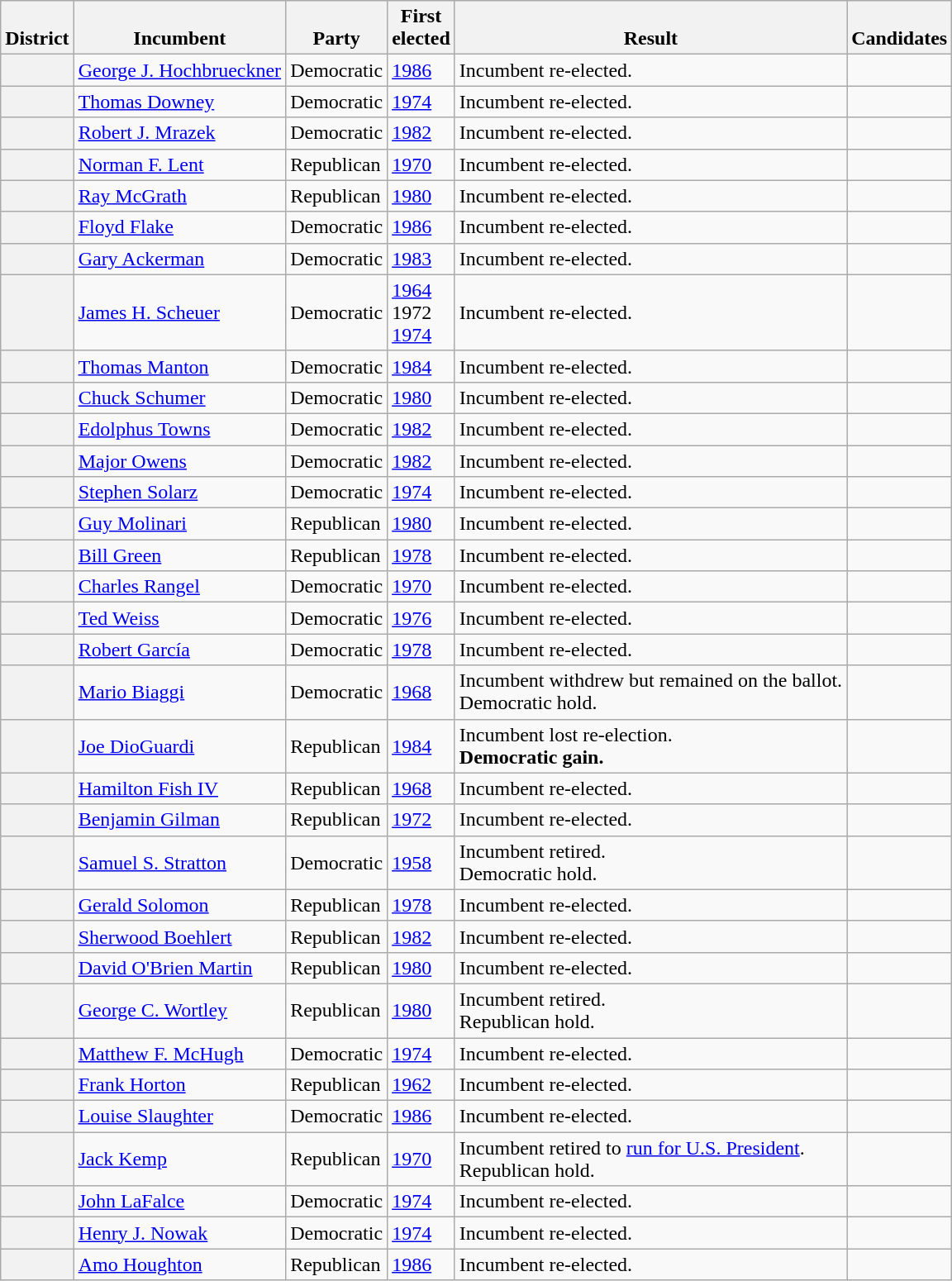<table class=wikitable>
<tr valign=bottom>
<th>District</th>
<th>Incumbent</th>
<th>Party</th>
<th>First<br>elected</th>
<th>Result</th>
<th>Candidates</th>
</tr>
<tr>
<th></th>
<td><a href='#'>George J. Hochbrueckner</a></td>
<td>Democratic</td>
<td><a href='#'>1986</a></td>
<td>Incumbent re-elected.</td>
<td nowrap></td>
</tr>
<tr>
<th></th>
<td><a href='#'>Thomas Downey</a></td>
<td>Democratic</td>
<td><a href='#'>1974</a></td>
<td>Incumbent re-elected.</td>
<td nowrap></td>
</tr>
<tr>
<th></th>
<td><a href='#'>Robert J. Mrazek</a></td>
<td>Democratic</td>
<td><a href='#'>1982</a></td>
<td>Incumbent re-elected.</td>
<td nowrap></td>
</tr>
<tr>
<th></th>
<td><a href='#'>Norman F. Lent</a></td>
<td>Republican</td>
<td><a href='#'>1970</a></td>
<td>Incumbent re-elected.</td>
<td nowrap></td>
</tr>
<tr>
<th></th>
<td><a href='#'>Ray McGrath</a></td>
<td>Republican</td>
<td><a href='#'>1980</a></td>
<td>Incumbent re-elected.</td>
<td nowrap></td>
</tr>
<tr>
<th></th>
<td><a href='#'>Floyd Flake</a></td>
<td>Democratic</td>
<td><a href='#'>1986</a></td>
<td>Incumbent re-elected.</td>
<td nowrap></td>
</tr>
<tr>
<th></th>
<td><a href='#'>Gary Ackerman</a></td>
<td>Democratic</td>
<td><a href='#'>1983</a></td>
<td>Incumbent re-elected.</td>
<td nowrap></td>
</tr>
<tr>
<th></th>
<td><a href='#'>James H. Scheuer</a></td>
<td>Democratic</td>
<td><a href='#'>1964</a><br>1972 <br><a href='#'>1974</a></td>
<td>Incumbent re-elected.</td>
<td nowrap></td>
</tr>
<tr>
<th></th>
<td><a href='#'>Thomas Manton</a></td>
<td>Democratic</td>
<td><a href='#'>1984</a></td>
<td>Incumbent re-elected.</td>
<td nowrap></td>
</tr>
<tr>
<th></th>
<td><a href='#'>Chuck Schumer</a></td>
<td>Democratic</td>
<td><a href='#'>1980</a></td>
<td>Incumbent re-elected.</td>
<td nowrap></td>
</tr>
<tr>
<th></th>
<td><a href='#'>Edolphus Towns</a></td>
<td>Democratic</td>
<td><a href='#'>1982</a></td>
<td>Incumbent re-elected.</td>
<td nowrap></td>
</tr>
<tr>
<th></th>
<td><a href='#'>Major Owens</a></td>
<td>Democratic</td>
<td><a href='#'>1982</a></td>
<td>Incumbent re-elected.</td>
<td nowrap></td>
</tr>
<tr>
<th></th>
<td><a href='#'>Stephen Solarz</a></td>
<td>Democratic</td>
<td><a href='#'>1974</a></td>
<td>Incumbent re-elected.</td>
<td nowrap></td>
</tr>
<tr>
<th></th>
<td><a href='#'>Guy Molinari</a></td>
<td>Republican</td>
<td><a href='#'>1980</a></td>
<td>Incumbent re-elected.</td>
<td nowrap></td>
</tr>
<tr>
<th></th>
<td><a href='#'>Bill Green</a></td>
<td>Republican</td>
<td><a href='#'>1978</a></td>
<td>Incumbent re-elected.</td>
<td nowrap></td>
</tr>
<tr>
<th></th>
<td><a href='#'>Charles Rangel</a></td>
<td>Democratic</td>
<td><a href='#'>1970</a></td>
<td>Incumbent re-elected.</td>
<td nowrap></td>
</tr>
<tr>
<th></th>
<td><a href='#'>Ted Weiss</a></td>
<td>Democratic</td>
<td><a href='#'>1976</a></td>
<td>Incumbent re-elected.</td>
<td nowrap></td>
</tr>
<tr>
<th></th>
<td><a href='#'>Robert García</a></td>
<td>Democratic</td>
<td><a href='#'>1978</a></td>
<td>Incumbent re-elected.</td>
<td nowrap></td>
</tr>
<tr>
<th></th>
<td><a href='#'>Mario Biaggi</a></td>
<td>Democratic</td>
<td><a href='#'>1968</a></td>
<td>Incumbent withdrew but remained on the ballot.<br>Democratic hold.</td>
<td nowrap></td>
</tr>
<tr>
<th></th>
<td><a href='#'>Joe DioGuardi</a></td>
<td>Republican</td>
<td><a href='#'>1984</a></td>
<td>Incumbent lost re-election.<br><strong>Democratic gain.</strong></td>
<td nowrap></td>
</tr>
<tr>
<th></th>
<td><a href='#'>Hamilton Fish IV</a></td>
<td>Republican</td>
<td><a href='#'>1968</a></td>
<td>Incumbent re-elected.</td>
<td nowrap></td>
</tr>
<tr>
<th></th>
<td><a href='#'>Benjamin Gilman</a></td>
<td>Republican</td>
<td><a href='#'>1972</a></td>
<td>Incumbent re-elected.</td>
<td nowrap></td>
</tr>
<tr>
<th></th>
<td><a href='#'>Samuel S. Stratton</a></td>
<td>Democratic</td>
<td><a href='#'>1958</a></td>
<td>Incumbent retired.<br>Democratic hold.</td>
<td nowrap></td>
</tr>
<tr>
<th></th>
<td><a href='#'>Gerald Solomon</a></td>
<td>Republican</td>
<td><a href='#'>1978</a></td>
<td>Incumbent re-elected.</td>
<td nowrap></td>
</tr>
<tr>
<th></th>
<td><a href='#'>Sherwood Boehlert</a></td>
<td>Republican</td>
<td><a href='#'>1982</a></td>
<td>Incumbent re-elected.</td>
<td nowrap></td>
</tr>
<tr>
<th></th>
<td><a href='#'>David O'Brien Martin</a></td>
<td>Republican</td>
<td><a href='#'>1980</a></td>
<td>Incumbent re-elected.</td>
<td nowrap></td>
</tr>
<tr>
<th></th>
<td><a href='#'>George C. Wortley</a></td>
<td>Republican</td>
<td><a href='#'>1980</a></td>
<td>Incumbent retired.<br>Republican hold.</td>
<td nowrap></td>
</tr>
<tr>
<th></th>
<td><a href='#'>Matthew F. McHugh</a></td>
<td>Democratic</td>
<td><a href='#'>1974</a></td>
<td>Incumbent re-elected.</td>
<td nowrap></td>
</tr>
<tr>
<th></th>
<td><a href='#'>Frank Horton</a></td>
<td>Republican</td>
<td><a href='#'>1962</a></td>
<td>Incumbent re-elected.</td>
<td nowrap></td>
</tr>
<tr>
<th></th>
<td><a href='#'>Louise Slaughter</a></td>
<td>Democratic</td>
<td><a href='#'>1986</a></td>
<td>Incumbent re-elected.</td>
<td nowrap></td>
</tr>
<tr>
<th></th>
<td><a href='#'>Jack Kemp</a></td>
<td>Republican</td>
<td><a href='#'>1970</a></td>
<td>Incumbent retired to <a href='#'>run for U.S. President</a>.<br>Republican hold.</td>
<td nowrap></td>
</tr>
<tr>
<th></th>
<td><a href='#'>John LaFalce</a></td>
<td>Democratic</td>
<td><a href='#'>1974</a></td>
<td>Incumbent re-elected.</td>
<td nowrap></td>
</tr>
<tr>
<th></th>
<td><a href='#'>Henry J. Nowak</a></td>
<td>Democratic</td>
<td><a href='#'>1974</a></td>
<td>Incumbent re-elected.</td>
<td nowrap></td>
</tr>
<tr>
<th></th>
<td><a href='#'>Amo Houghton</a></td>
<td>Republican</td>
<td><a href='#'>1986</a></td>
<td>Incumbent re-elected.</td>
<td nowrap></td>
</tr>
</table>
